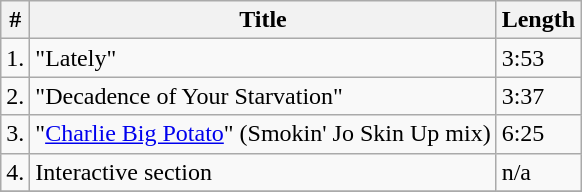<table class="wikitable">
<tr>
<th>#</th>
<th>Title</th>
<th>Length</th>
</tr>
<tr>
<td>1.</td>
<td>"Lately"</td>
<td>3:53</td>
</tr>
<tr>
<td>2.</td>
<td>"Decadence of Your Starvation"</td>
<td>3:37</td>
</tr>
<tr>
<td>3.</td>
<td>"<a href='#'>Charlie Big Potato</a>" (Smokin' Jo Skin Up mix)</td>
<td>6:25</td>
</tr>
<tr>
<td>4.</td>
<td>Interactive section</td>
<td>n/a</td>
</tr>
<tr>
</tr>
</table>
